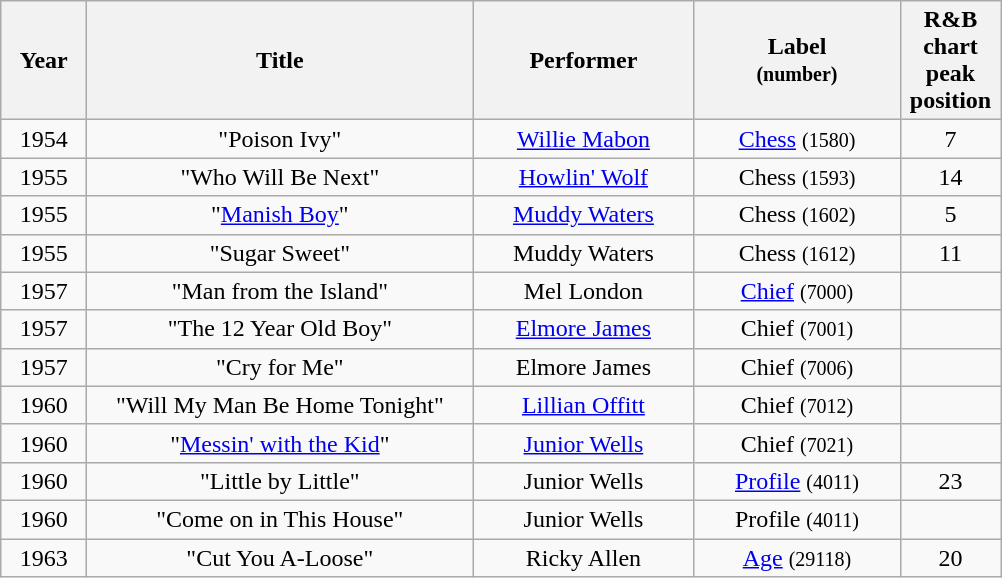<table class="wikitable" style="text-align:center;">
<tr>
<th width="50">Year</th>
<th width="250">Title</th>
<th width="140">Performer</th>
<th width="130">Label <br><small>(number)</small></th>
<th width="60">R&B<br>chart<br>peak<br>position</th>
</tr>
<tr>
<td>1954</td>
<td>"Poison Ivy"</td>
<td><a href='#'>Willie Mabon</a></td>
<td><a href='#'>Chess</a> <small>(1580)</small></td>
<td align="center">7</td>
</tr>
<tr>
<td>1955</td>
<td>"Who Will Be Next"</td>
<td><a href='#'>Howlin' Wolf</a></td>
<td>Chess <small>(1593)</small></td>
<td align="center">14</td>
</tr>
<tr>
<td>1955</td>
<td>"<a href='#'>Manish Boy</a>"</td>
<td><a href='#'>Muddy Waters</a></td>
<td>Chess <small>(1602)</small></td>
<td align="center">5</td>
</tr>
<tr>
<td>1955</td>
<td>"Sugar Sweet"</td>
<td>Muddy Waters</td>
<td>Chess <small>(1612)</small></td>
<td align="center">11</td>
</tr>
<tr>
<td>1957</td>
<td>"Man from the Island"</td>
<td>Mel London</td>
<td><a href='#'>Chief</a> <small>(7000)</small></td>
<td></td>
</tr>
<tr>
<td>1957</td>
<td>"The 12 Year Old Boy"</td>
<td><a href='#'>Elmore James</a></td>
<td>Chief <small>(7001)</small></td>
<td></td>
</tr>
<tr>
<td>1957</td>
<td>"Cry for Me"</td>
<td>Elmore James</td>
<td>Chief <small>(7006)</small></td>
<td></td>
</tr>
<tr>
<td>1960</td>
<td>"Will My Man Be Home Tonight"</td>
<td><a href='#'>Lillian Offitt</a></td>
<td>Chief <small>(7012)</small></td>
<td></td>
</tr>
<tr>
<td>1960</td>
<td>"<a href='#'>Messin' with the Kid</a>"</td>
<td><a href='#'>Junior Wells</a></td>
<td>Chief <small>(7021)</small></td>
<td></td>
</tr>
<tr>
<td>1960</td>
<td>"Little by Little"</td>
<td>Junior Wells</td>
<td><a href='#'>Profile</a> <small>(4011)</small></td>
<td align="center">23</td>
</tr>
<tr>
<td>1960</td>
<td>"Come on in This House"</td>
<td>Junior Wells</td>
<td>Profile <small>(4011)</small></td>
<td></td>
</tr>
<tr>
<td>1963</td>
<td>"Cut You A-Loose"</td>
<td>Ricky Allen</td>
<td><a href='#'>Age</a> <small>(29118)</small></td>
<td align="center">20</td>
</tr>
</table>
